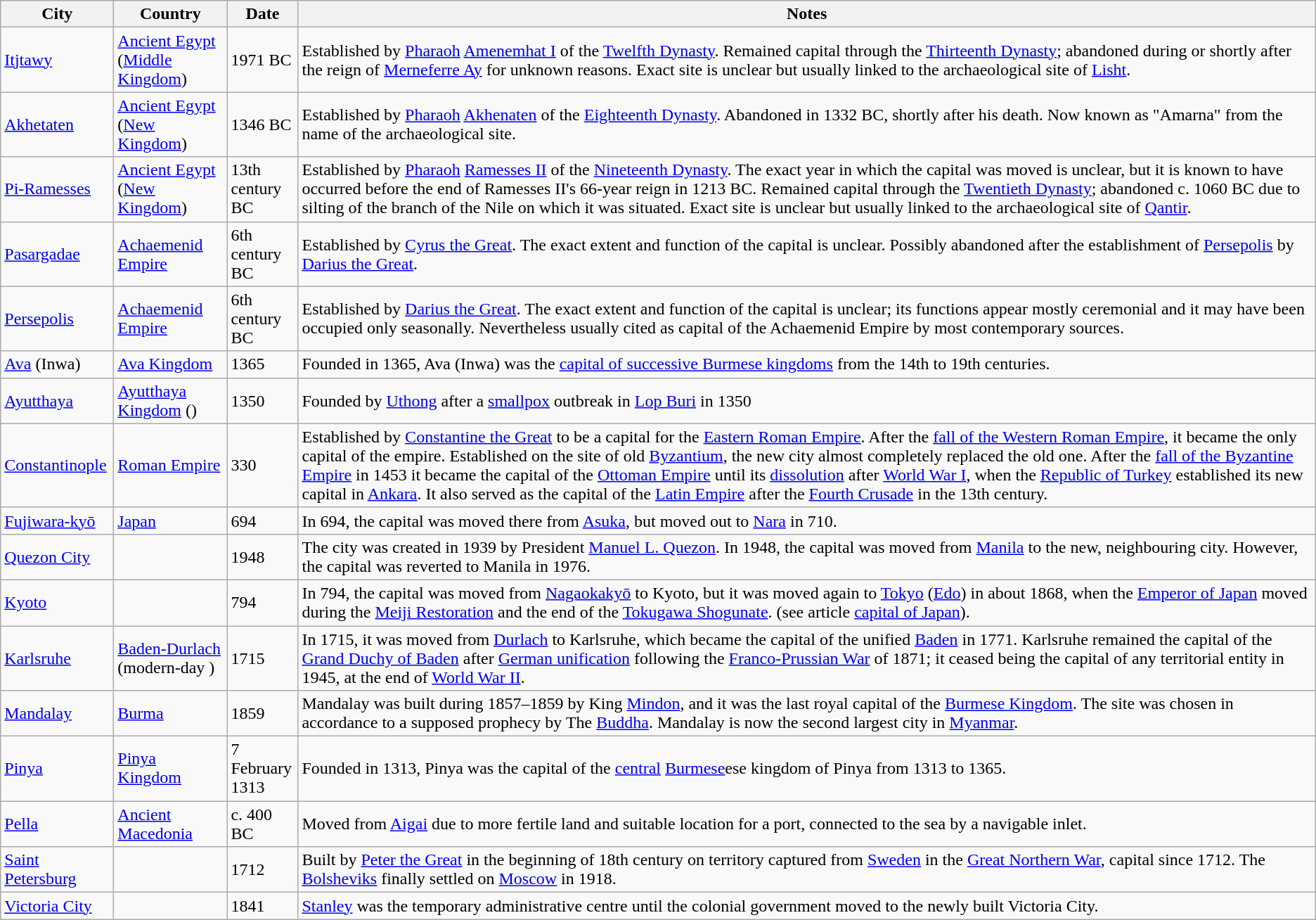<table class="wikitable sortable">
<tr>
<th width="100">City</th>
<th width="100">Country</th>
<th width="60" data-sort-type=isoDate>Date</th>
<th>Notes</th>
</tr>
<tr>
<td><a href='#'>Itjtawy</a></td>
<td><a href='#'>Ancient Egypt</a> (<a href='#'>Middle Kingdom</a>)</td>
<td data-sort-value="-1971">1971 BC</td>
<td>Established by <a href='#'>Pharaoh</a> <a href='#'>Amenemhat I</a> of the <a href='#'>Twelfth Dynasty</a>. Remained capital through the <a href='#'>Thirteenth Dynasty</a>; abandoned during or shortly after the reign of <a href='#'>Merneferre Ay</a> for unknown reasons. Exact site is unclear but usually linked to the archaeological site of <a href='#'>Lisht</a>.</td>
</tr>
<tr>
<td><a href='#'>Akhetaten</a></td>
<td><a href='#'>Ancient Egypt</a> (<a href='#'>New Kingdom</a>)</td>
<td data-sort-value="-1346">1346 BC</td>
<td>Established by <a href='#'>Pharaoh</a> <a href='#'>Akhenaten</a> of the <a href='#'>Eighteenth Dynasty</a>. Abandoned in 1332 BC, shortly after his death. Now known as "Amarna" from the name of the archaeological site.</td>
</tr>
<tr>
<td><a href='#'>Pi-Ramesses</a></td>
<td><a href='#'>Ancient Egypt</a> (<a href='#'>New Kingdom</a>)</td>
<td data-sort-value="-1250">13th century BC</td>
<td>Established by <a href='#'>Pharaoh</a> <a href='#'>Ramesses II</a> of the <a href='#'>Nineteenth Dynasty</a>. The exact year in which the capital was moved is unclear, but it is known to have occurred before the end of Ramesses II's 66-year reign in 1213 BC. Remained capital through the <a href='#'>Twentieth Dynasty</a>; abandoned c. 1060 BC due to silting of the branch of the Nile on which it was situated. Exact site is unclear but usually linked to the archaeological site of <a href='#'>Qantir</a>.</td>
</tr>
<tr>
<td><a href='#'>Pasargadae</a></td>
<td> <a href='#'>Achaemenid Empire</a></td>
<td data-sort-value="-550">6th century BC</td>
<td>Established by <a href='#'>Cyrus the Great</a>. The exact extent and function of the capital is unclear. Possibly abandoned after the establishment of <a href='#'>Persepolis</a> by <a href='#'>Darius the Great</a>.</td>
</tr>
<tr>
<td><a href='#'>Persepolis</a></td>
<td> <a href='#'>Achaemenid Empire</a></td>
<td data-sort-value="-515">6th century BC</td>
<td>Established by <a href='#'>Darius the Great</a>. The exact extent and function of the capital is unclear; its functions appear mostly ceremonial and it may have been occupied only seasonally. Nevertheless usually cited as capital of the Achaemenid Empire by most contemporary sources.</td>
</tr>
<tr>
<td><a href='#'>Ava</a> (Inwa)</td>
<td><a href='#'>Ava Kingdom</a></td>
<td data-sort-value="1365">1365</td>
<td>Founded in 1365, Ava (Inwa) was the <a href='#'>capital of successive Burmese kingdoms</a> from the 14th to 19th centuries.</td>
</tr>
<tr>
<td><a href='#'>Ayutthaya</a></td>
<td> <a href='#'>Ayutthaya Kingdom</a> ()</td>
<td data-sort-value="1350">1350</td>
<td>Founded by <a href='#'>Uthong</a> after a <a href='#'>smallpox</a> outbreak in <a href='#'>Lop Buri</a> in 1350</td>
</tr>
<tr>
<td><a href='#'>Constantinople</a></td>
<td> <a href='#'>Roman Empire</a></td>
<td data-sort-value="330">330</td>
<td>Established by <a href='#'>Constantine the Great</a> to be a capital for the <a href='#'>Eastern Roman Empire</a>. After the <a href='#'>fall of the Western Roman Empire</a>, it became the only capital of the empire. Established on the site of old <a href='#'>Byzantium</a>, the new city almost completely replaced the old one. After the <a href='#'>fall of the Byzantine Empire</a> in 1453 it became the capital of the <a href='#'>Ottoman Empire</a> until its <a href='#'>dissolution</a> after <a href='#'>World War I</a>, when the <a href='#'>Republic of Turkey</a> established its new capital in <a href='#'>Ankara</a>. It also served as the capital of the <a href='#'>Latin Empire</a> after the <a href='#'>Fourth Crusade</a> in the 13th century.</td>
</tr>
<tr>
<td><a href='#'>Fujiwara-kyō</a></td>
<td> <a href='#'>Japan</a></td>
<td data-sort-value="694">694</td>
<td>In 694, the capital was moved there from <a href='#'>Asuka</a>, but moved out to <a href='#'>Nara</a> in 710.</td>
</tr>
<tr>
<td><a href='#'>Quezon City</a></td>
<td></td>
<td data-sort-value="1948">1948</td>
<td>The city was created in 1939 by President <a href='#'>Manuel L. Quezon</a>. In 1948, the capital was moved from <a href='#'>Manila</a> to the new, neighbouring city. However, the capital was reverted to Manila in 1976.</td>
</tr>
<tr>
<td><a href='#'>Kyoto</a></td>
<td></td>
<td data-sort-value="794">794</td>
<td>In 794, the capital was moved from <a href='#'>Nagaokakyō</a> to Kyoto, but it was moved again to <a href='#'>Tokyo</a> (<a href='#'>Edo</a>) in about 1868, when the <a href='#'>Emperor of Japan</a> moved during the <a href='#'>Meiji Restoration</a> and the end of the <a href='#'>Tokugawa Shogunate</a>. (see article <a href='#'>capital of Japan</a>).</td>
</tr>
<tr>
<td><a href='#'>Karlsruhe</a></td>
<td> <a href='#'>Baden-Durlach</a> (modern-day )</td>
<td data-sort-value="1715">1715</td>
<td>In 1715, it was moved from <a href='#'>Durlach</a> to Karlsruhe, which became the capital of the unified <a href='#'>Baden</a> in 1771. Karlsruhe remained the capital of the <a href='#'>Grand Duchy of Baden</a> after <a href='#'>German unification</a> following the <a href='#'>Franco-Prussian War</a> of 1871; it ceased being the capital of any territorial entity in 1945, at the end of <a href='#'>World War II</a>.</td>
</tr>
<tr>
<td><a href='#'>Mandalay</a></td>
<td> <a href='#'>Burma</a></td>
<td data-sort-value="1859">1859</td>
<td>Mandalay was built during 1857–1859 by King <a href='#'>Mindon</a>, and it was the last royal capital of the <a href='#'>Burmese Kingdom</a>. The site was chosen in accordance to a supposed prophecy by The <a href='#'>Buddha</a>. Mandalay is now the second largest city in <a href='#'>Myanmar</a>.</td>
</tr>
<tr>
<td><a href='#'>Pinya</a></td>
<td><a href='#'>Pinya Kingdom</a></td>
<td data-sort-value="1313">7 February 1313</td>
<td>Founded in 1313, Pinya was the capital of the <a href='#'>central</a> <a href='#'>Burmese</a>ese kingdom of Pinya from 1313 to 1365.</td>
</tr>
<tr>
<td><a href='#'>Pella</a></td>
<td><a href='#'>Ancient Macedonia</a></td>
<td data-sort-value="-400">c. 400 BC</td>
<td>Moved from <a href='#'>Aigai</a> due to more fertile land and suitable location for a port, connected to the sea by a navigable inlet.</td>
</tr>
<tr>
<td><a href='#'>Saint Petersburg</a></td>
<td></td>
<td data-sort-value="1712">1712</td>
<td>Built by <a href='#'>Peter the Great</a> in the beginning of 18th century on territory captured from <a href='#'>Sweden</a> in the <a href='#'>Great Northern War</a>, capital since 1712. The <a href='#'>Bolsheviks</a> finally settled on <a href='#'>Moscow</a> in 1918.</td>
</tr>
<tr>
<td><a href='#'>Victoria City</a></td>
<td></td>
<td data-sort-value=1841>1841</td>
<td><a href='#'>Stanley</a> was the temporary administrative centre until the colonial government moved to the newly built Victoria City.</td>
</tr>
</table>
